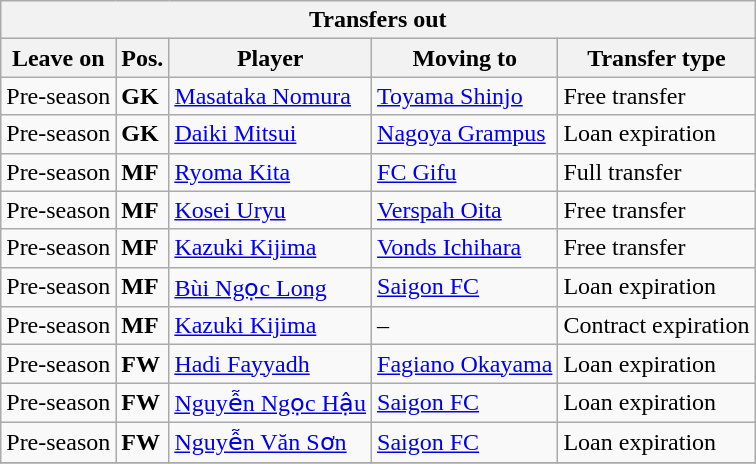<table class="wikitable sortable" style=“text-align:left;>
<tr>
<th colspan="5">Transfers out</th>
</tr>
<tr>
<th>Leave on</th>
<th>Pos.</th>
<th>Player</th>
<th>Moving to</th>
<th>Transfer type</th>
</tr>
<tr>
<td>Pre-season</td>
<td><strong>GK</strong></td>
<td> <a href='#'>Masataka Nomura</a></td>
<td> <a href='#'>Toyama Shinjo</a></td>
<td>Free transfer</td>
</tr>
<tr>
<td>Pre-season</td>
<td><strong>GK</strong></td>
<td> <a href='#'>Daiki Mitsui</a></td>
<td> <a href='#'>Nagoya Grampus</a></td>
<td>Loan expiration</td>
</tr>
<tr>
<td>Pre-season</td>
<td><strong>MF</strong></td>
<td> <a href='#'>Ryoma Kita</a></td>
<td> <a href='#'>FC Gifu</a></td>
<td>Full transfer</td>
</tr>
<tr>
<td>Pre-season</td>
<td><strong>MF</strong></td>
<td> <a href='#'>Kosei Uryu</a></td>
<td> <a href='#'>Verspah Oita</a></td>
<td>Free transfer</td>
</tr>
<tr>
<td>Pre-season</td>
<td><strong>MF</strong></td>
<td> <a href='#'>Kazuki Kijima</a></td>
<td> <a href='#'>Vonds Ichihara</a></td>
<td>Free transfer</td>
</tr>
<tr>
<td>Pre-season</td>
<td><strong>MF</strong></td>
<td> <a href='#'>Bùi Ngọc Long</a></td>
<td> <a href='#'>Saigon FC</a></td>
<td>Loan expiration</td>
</tr>
<tr>
<td>Pre-season</td>
<td><strong>MF</strong></td>
<td> <a href='#'>Kazuki Kijima</a></td>
<td>–</td>
<td>Contract expiration</td>
</tr>
<tr>
<td>Pre-season</td>
<td><strong>FW</strong></td>
<td> <a href='#'>Hadi Fayyadh</a></td>
<td> <a href='#'>Fagiano Okayama</a></td>
<td>Loan expiration</td>
</tr>
<tr>
<td>Pre-season</td>
<td><strong>FW</strong></td>
<td> <a href='#'>Nguyễn Ngọc Hậu</a></td>
<td> <a href='#'>Saigon FC</a></td>
<td>Loan expiration</td>
</tr>
<tr>
<td>Pre-season</td>
<td><strong>FW</strong></td>
<td> <a href='#'>Nguyễn Văn Sơn</a></td>
<td> <a href='#'>Saigon FC</a></td>
<td>Loan expiration</td>
</tr>
<tr>
</tr>
</table>
